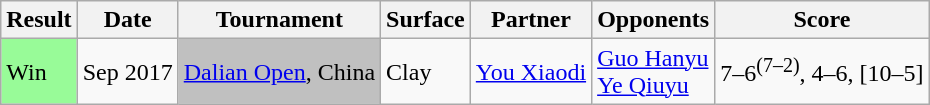<table class="sortable wikitable">
<tr>
<th>Result</th>
<th>Date</th>
<th>Tournament</th>
<th>Surface</th>
<th>Partner</th>
<th>Opponents</th>
<th class="unsortable">Score</th>
</tr>
<tr>
<td style="background:#98fb98;">Win</td>
<td>Sep 2017</td>
<td bgcolor=silver><a href='#'>Dalian Open</a>, China</td>
<td>Clay</td>
<td> <a href='#'>You Xiaodi</a></td>
<td> <a href='#'>Guo Hanyu</a> <br>  <a href='#'>Ye Qiuyu</a></td>
<td>7–6<sup>(7–2)</sup>, 4–6, [10–5]</td>
</tr>
</table>
